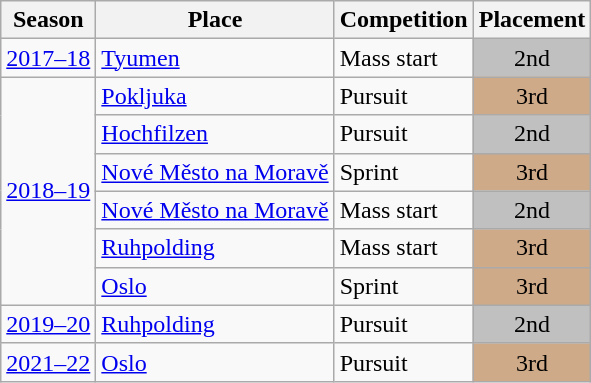<table class="wikitable sortable">
<tr>
<th>Season</th>
<th>Place</th>
<th>Competition</th>
<th>Placement</th>
</tr>
<tr>
<td><a href='#'>2017–18</a></td>
<td> <a href='#'>Tyumen</a></td>
<td>Mass start</td>
<td align=center bgcolor="silver">2nd</td>
</tr>
<tr>
<td rowspan="6"><a href='#'>2018–19</a></td>
<td> <a href='#'>Pokljuka</a></td>
<td>Pursuit</td>
<td align=center style="background:#cfaa88;">3rd</td>
</tr>
<tr>
<td> <a href='#'>Hochfilzen</a></td>
<td>Pursuit</td>
<td align=center bgcolor="silver">2nd</td>
</tr>
<tr>
<td> <a href='#'>Nové Město na Moravě</a></td>
<td>Sprint</td>
<td align=center style="background:#cfaa88;">3rd</td>
</tr>
<tr>
<td> <a href='#'>Nové Město na Moravě</a></td>
<td>Mass start</td>
<td align=center bgcolor="silver">2nd</td>
</tr>
<tr>
<td> <a href='#'>Ruhpolding</a></td>
<td>Mass start</td>
<td align=center style="background:#cfaa88;">3rd</td>
</tr>
<tr>
<td> <a href='#'>Oslo</a></td>
<td>Sprint</td>
<td align=center style="background:#cfaa88;">3rd</td>
</tr>
<tr>
<td rowspan="1"><a href='#'>2019–20</a></td>
<td> <a href='#'>Ruhpolding</a></td>
<td>Pursuit</td>
<td align=center bgcolor="silver">2nd</td>
</tr>
<tr>
<td rowspan="1"><a href='#'>2021–22</a></td>
<td> <a href='#'>Oslo</a></td>
<td>Pursuit</td>
<td align=center style="background:#cfaa88;">3rd</td>
</tr>
</table>
